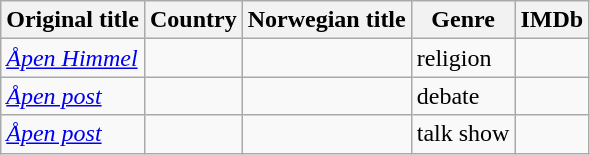<table class="wikitable">
<tr>
<th>Original title</th>
<th>Country</th>
<th>Norwegian title</th>
<th>Genre</th>
<th>IMDb</th>
</tr>
<tr>
<td><em><a href='#'>Åpen Himmel</a></em></td>
<td></td>
<td></td>
<td>religion</td>
<td></td>
</tr>
<tr>
<td><em><a href='#'>Åpen post</a></em></td>
<td></td>
<td></td>
<td>debate</td>
<td></td>
</tr>
<tr>
<td><em><a href='#'>Åpen post</a></em></td>
<td></td>
<td></td>
<td>talk show</td>
<td></td>
</tr>
</table>
